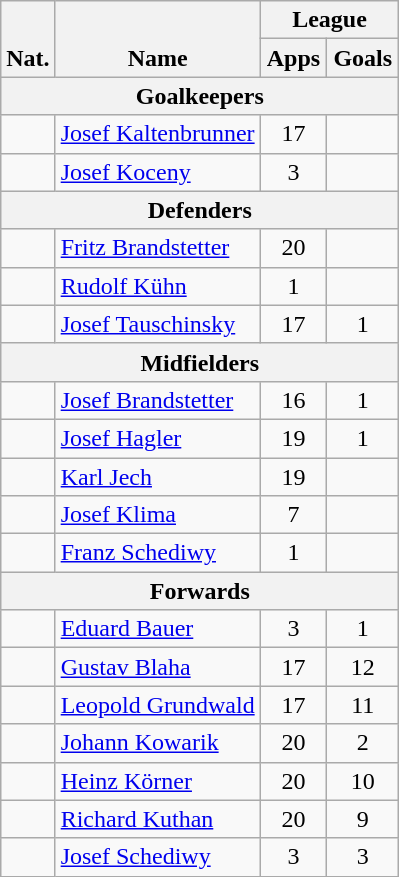<table class="wikitable" style="text-align:center">
<tr>
<th rowspan="2" valign="bottom">Nat.</th>
<th rowspan="2" valign="bottom">Name</th>
<th colspan="2" width="85">League</th>
</tr>
<tr>
<th>Apps</th>
<th>Goals</th>
</tr>
<tr>
<th colspan=15>Goalkeepers</th>
</tr>
<tr>
<td></td>
<td align="left"><a href='#'>Josef Kaltenbrunner</a></td>
<td>17</td>
<td></td>
</tr>
<tr>
<td></td>
<td align="left"><a href='#'>Josef Koceny</a></td>
<td>3</td>
<td></td>
</tr>
<tr>
<th colspan=15>Defenders</th>
</tr>
<tr>
<td></td>
<td align="left"><a href='#'>Fritz Brandstetter</a></td>
<td>20</td>
<td></td>
</tr>
<tr>
<td></td>
<td align="left"><a href='#'>Rudolf Kühn</a></td>
<td>1</td>
<td></td>
</tr>
<tr>
<td></td>
<td align="left"><a href='#'>Josef Tauschinsky</a></td>
<td>17</td>
<td>1</td>
</tr>
<tr>
<th colspan=15>Midfielders</th>
</tr>
<tr>
<td></td>
<td align="left"><a href='#'>Josef Brandstetter</a></td>
<td>16</td>
<td>1</td>
</tr>
<tr>
<td></td>
<td align="left"><a href='#'>Josef Hagler</a></td>
<td>19</td>
<td>1</td>
</tr>
<tr>
<td></td>
<td align="left"><a href='#'>Karl Jech</a></td>
<td>19</td>
<td></td>
</tr>
<tr>
<td></td>
<td align="left"><a href='#'>Josef Klima</a></td>
<td>7</td>
<td></td>
</tr>
<tr>
<td></td>
<td align="left"><a href='#'>Franz Schediwy</a></td>
<td>1</td>
<td></td>
</tr>
<tr>
<th colspan=15>Forwards</th>
</tr>
<tr>
<td></td>
<td align="left"><a href='#'>Eduard Bauer</a></td>
<td>3</td>
<td>1</td>
</tr>
<tr>
<td></td>
<td align="left"><a href='#'>Gustav Blaha</a></td>
<td>17</td>
<td>12</td>
</tr>
<tr>
<td></td>
<td align="left"><a href='#'>Leopold Grundwald</a></td>
<td>17</td>
<td>11</td>
</tr>
<tr>
<td></td>
<td align="left"><a href='#'>Johann Kowarik</a></td>
<td>20</td>
<td>2</td>
</tr>
<tr>
<td></td>
<td align="left"><a href='#'>Heinz Körner</a></td>
<td>20</td>
<td>10</td>
</tr>
<tr>
<td></td>
<td align="left"><a href='#'>Richard Kuthan</a></td>
<td>20</td>
<td>9</td>
</tr>
<tr>
<td></td>
<td align="left"><a href='#'>Josef Schediwy</a></td>
<td>3</td>
<td>3</td>
</tr>
</table>
